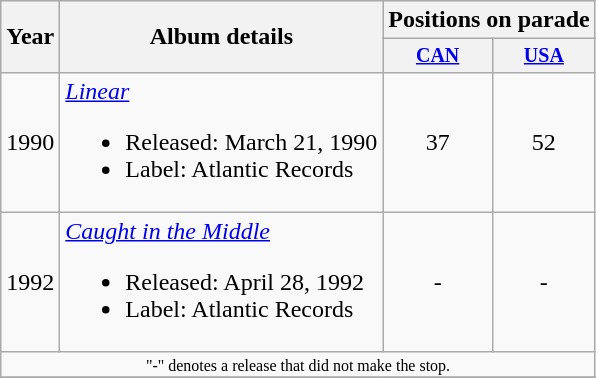<table Class = "wikitable">
<tr>
<th rowspan = "2">Year</th>
<th rowspan = "2">Album details</th>
<th colspan = "2">Positions on parade</th>
</tr>
<tr Style = "font-size: smaller;">
<th><a href='#'>CAN</a></th>
<th><a href='#'>USA</a></th>
</tr>
<tr>
<td rowspan = "1" align = "center">1990</td>
<td><em> <a href='#'>Linear</a></em><br><ul><li>Released: March 21, 1990</li><li>Label: Atlantic Records</li></ul></td>
<td align = "center">37 </td>
<td align = "center">52</td>
</tr>
<tr>
<td rowspan = "1" align = "center">1992</td>
<td><em> <a href='#'>Caught in the Middle</a></em><br><ul><li>Released: April 28, 1992</li><li>Label: Atlantic Records</li></ul></td>
<td align = "center">-</td>
<td align = "center">-</td>
</tr>
<tr>
<td align = "center" colspan = "16" style = "font-size: 8pt">"-" denotes a release that did not make the stop.</td>
</tr>
<tr>
</tr>
</table>
